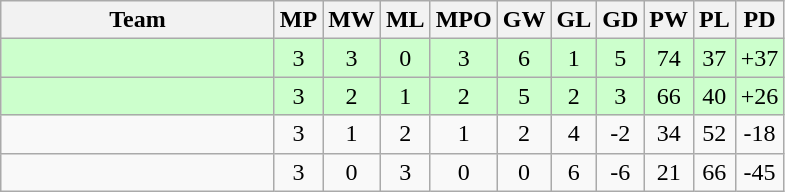<table class=wikitable style="text-align:center">
<tr>
<th width=175>Team</th>
<th width=20>MP</th>
<th width=20>MW</th>
<th width=20>ML</th>
<th width=20>MPO</th>
<th width=20>GW</th>
<th width=20>GL</th>
<th width=20>GD</th>
<th width=20>PW</th>
<th width=20>PL</th>
<th width=20>PD</th>
</tr>
<tr bgcolor="#ccffcc">
<td align=left><strong><br></strong></td>
<td>3</td>
<td>3</td>
<td>0</td>
<td>3</td>
<td>6</td>
<td>1</td>
<td>5</td>
<td>74</td>
<td>37</td>
<td>+37</td>
</tr>
<tr bgcolor="#ccffcc">
<td align=left><strong><br></strong></td>
<td>3</td>
<td>2</td>
<td>1</td>
<td>2</td>
<td>5</td>
<td>2</td>
<td>3</td>
<td>66</td>
<td>40</td>
<td>+26</td>
</tr>
<tr>
<td align=left><br></td>
<td>3</td>
<td>1</td>
<td>2</td>
<td>1</td>
<td>2</td>
<td>4</td>
<td>-2</td>
<td>34</td>
<td>52</td>
<td>-18</td>
</tr>
<tr>
<td align=left><br></td>
<td>3</td>
<td>0</td>
<td>3</td>
<td>0</td>
<td>0</td>
<td>6</td>
<td>-6</td>
<td>21</td>
<td>66</td>
<td>-45</td>
</tr>
</table>
